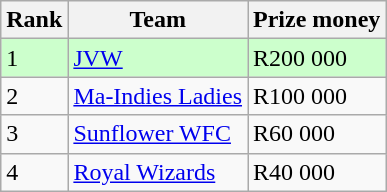<table class="wikitable">
<tr>
<th>Rank</th>
<th>Team</th>
<th>Prize money</th>
</tr>
<tr bgcolor=#CCFFCC>
<td>1</td>
<td><a href='#'>JVW</a></td>
<td>R200 000</td>
</tr>
<tr>
<td>2</td>
<td><a href='#'>Ma-Indies Ladies</a></td>
<td>R100 000</td>
</tr>
<tr>
<td>3</td>
<td><a href='#'>Sunflower WFC</a></td>
<td>R60 000</td>
</tr>
<tr>
<td>4</td>
<td><a href='#'>Royal Wizards</a></td>
<td>R40 000</td>
</tr>
</table>
